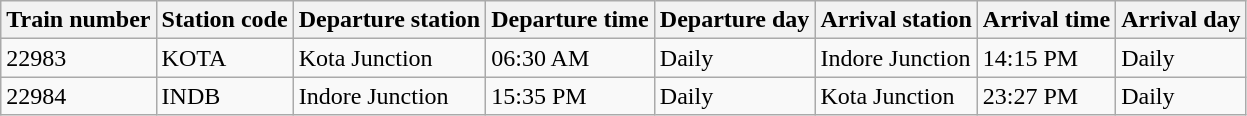<table class="wikitable">
<tr>
<th>Train number</th>
<th>Station code</th>
<th>Departure station</th>
<th>Departure time</th>
<th>Departure day</th>
<th>Arrival station</th>
<th>Arrival time</th>
<th>Arrival day</th>
</tr>
<tr>
<td>22983</td>
<td>KOTA</td>
<td>Kota Junction</td>
<td>06:30 AM</td>
<td>Daily</td>
<td>Indore Junction</td>
<td>14:15 PM</td>
<td>Daily</td>
</tr>
<tr>
<td>22984</td>
<td>INDB</td>
<td>Indore Junction</td>
<td>15:35 PM</td>
<td>Daily</td>
<td>Kota Junction</td>
<td>23:27 PM</td>
<td>Daily</td>
</tr>
</table>
